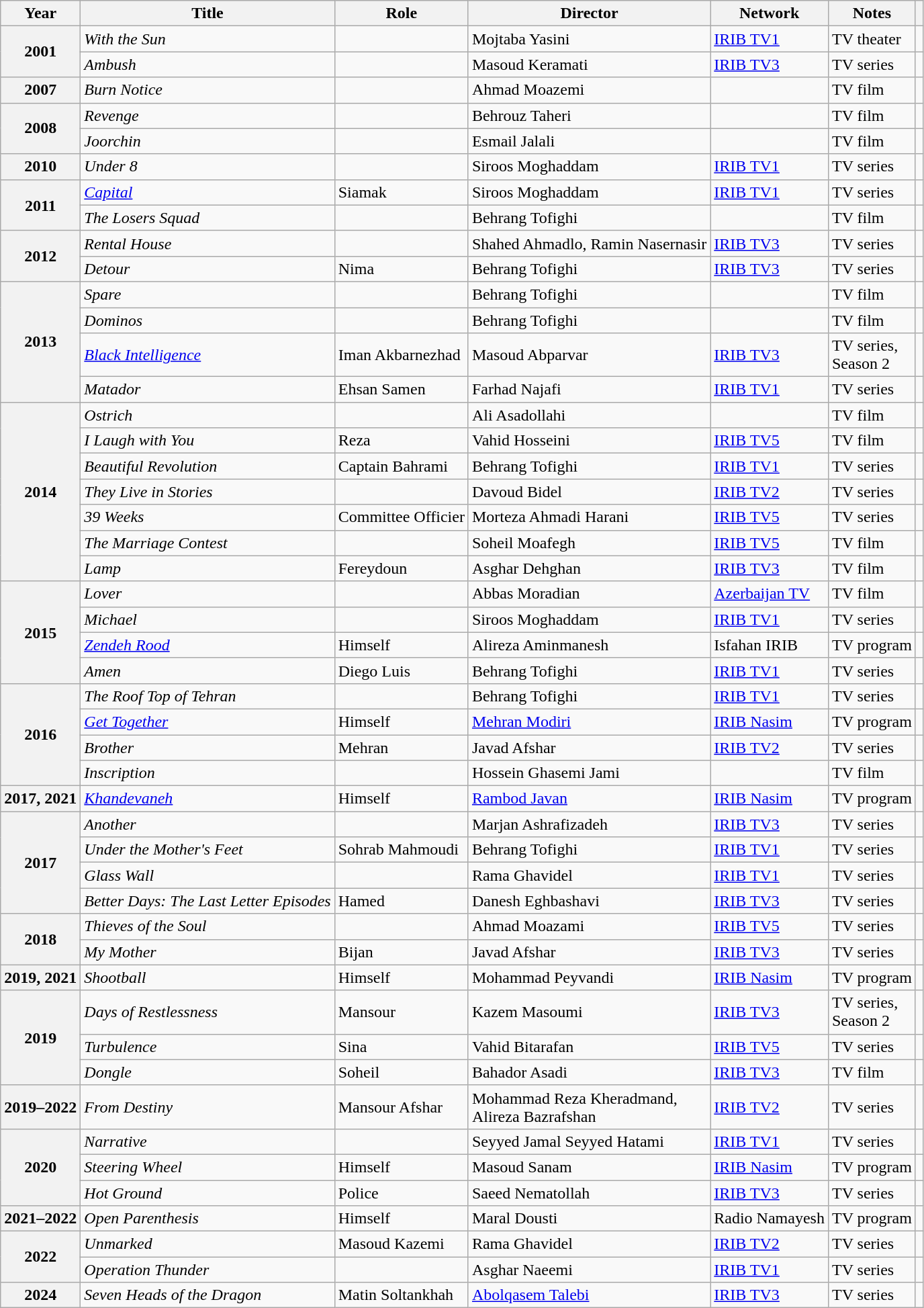<table class="wikitable plainrowheaders sortable"  style=font-size:100%>
<tr>
<th scope="col">Year</th>
<th scope="col">Title</th>
<th scope="col">Role</th>
<th scope="col">Director</th>
<th scope="col" class="unsortable">Network</th>
<th scope="col">Notes</th>
<th scope="col" class="unsortable"></th>
</tr>
<tr>
<th scope=row rowspan="2">2001</th>
<td><em>With the Sun</em></td>
<td></td>
<td>Mojtaba Yasini</td>
<td><a href='#'>IRIB TV1</a></td>
<td>TV theater</td>
<td></td>
</tr>
<tr>
<td><em>Ambush</em></td>
<td></td>
<td>Masoud Keramati</td>
<td><a href='#'>IRIB TV3</a></td>
<td>TV series</td>
<td></td>
</tr>
<tr>
<th scope="row">2007</th>
<td><em>Burn Notice</em></td>
<td></td>
<td>Ahmad Moazemi</td>
<td></td>
<td>TV film</td>
<td></td>
</tr>
<tr>
<th rowspan="2" scope="row">2008</th>
<td><em>Revenge</em></td>
<td></td>
<td>Behrouz Taheri</td>
<td></td>
<td>TV film</td>
<td></td>
</tr>
<tr>
<td><em>Joorchin</em></td>
<td></td>
<td>Esmail Jalali</td>
<td></td>
<td>TV film</td>
<td></td>
</tr>
<tr>
<th scope=row>2010</th>
<td><em>Under 8</em></td>
<td></td>
<td>Siroos Moghaddam</td>
<td><a href='#'>IRIB TV1</a></td>
<td>TV series</td>
<td></td>
</tr>
<tr>
<th scope=row rowspan="2">2011</th>
<td><em><a href='#'>Capital</a></em></td>
<td>Siamak</td>
<td>Siroos Moghaddam</td>
<td><a href='#'>IRIB TV1</a></td>
<td>TV series</td>
<td></td>
</tr>
<tr>
<td><em>The Losers Squad</em></td>
<td></td>
<td>Behrang Tofighi</td>
<td></td>
<td>TV film</td>
<td></td>
</tr>
<tr>
<th scope=row rowspan="2">2012</th>
<td><em>Rental House</em></td>
<td></td>
<td>Shahed Ahmadlo, Ramin Nasernasir</td>
<td><a href='#'>IRIB TV3</a></td>
<td>TV series</td>
<td></td>
</tr>
<tr>
<td><em>Detour</em></td>
<td>Nima</td>
<td>Behrang Tofighi</td>
<td><a href='#'>IRIB TV3</a></td>
<td>TV series</td>
<td></td>
</tr>
<tr>
<th rowspan="4" scope="row">2013</th>
<td><em>Spare</em></td>
<td></td>
<td>Behrang Tofighi</td>
<td></td>
<td>TV film</td>
<td></td>
</tr>
<tr>
<td><em>Dominos</em></td>
<td></td>
<td>Behrang Tofighi</td>
<td></td>
<td>TV film</td>
<td></td>
</tr>
<tr>
<td><a href='#'><em>Black Intelligence</em></a></td>
<td>Iman Akbarnezhad</td>
<td>Masoud Abparvar</td>
<td><a href='#'>IRIB TV3</a></td>
<td>TV series,<br>Season 2</td>
<td></td>
</tr>
<tr>
<td><em>Matador</em></td>
<td>Ehsan Samen</td>
<td>Farhad Najafi</td>
<td><a href='#'>IRIB TV1</a></td>
<td>TV series</td>
<td></td>
</tr>
<tr>
<th rowspan="7" scope="row">2014</th>
<td><em>Ostrich</em></td>
<td></td>
<td>Ali Asadollahi</td>
<td></td>
<td>TV film</td>
<td></td>
</tr>
<tr>
<td><em>I Laugh with You</em></td>
<td>Reza</td>
<td>Vahid Hosseini</td>
<td><a href='#'>IRIB TV5</a></td>
<td>TV film</td>
<td></td>
</tr>
<tr>
<td><em>Beautiful Revolution</em></td>
<td>Captain Bahrami</td>
<td>Behrang Tofighi</td>
<td><a href='#'>IRIB TV1</a></td>
<td>TV series</td>
<td></td>
</tr>
<tr>
<td><em>They Live in Stories</em></td>
<td></td>
<td>Davoud Bidel</td>
<td><a href='#'>IRIB TV2</a></td>
<td>TV series</td>
<td></td>
</tr>
<tr>
<td><em>39 Weeks</em></td>
<td>Committee Officier</td>
<td>Morteza Ahmadi Harani</td>
<td><a href='#'>IRIB TV5</a></td>
<td>TV series</td>
<td></td>
</tr>
<tr>
<td><em>The Marriage Contest</em></td>
<td></td>
<td>Soheil Moafegh</td>
<td><a href='#'>IRIB TV5</a></td>
<td>TV film</td>
<td></td>
</tr>
<tr>
<td><em>Lamp</em></td>
<td>Fereydoun</td>
<td>Asghar Dehghan</td>
<td><a href='#'>IRIB TV3</a></td>
<td>TV film</td>
<td></td>
</tr>
<tr>
<th rowspan="4" scope="row">2015</th>
<td><em>Lover</em></td>
<td></td>
<td>Abbas Moradian</td>
<td><a href='#'>Azerbaijan TV</a></td>
<td>TV film</td>
<td></td>
</tr>
<tr>
<td><em>Michael</em></td>
<td></td>
<td>Siroos Moghaddam</td>
<td><a href='#'>IRIB TV1</a></td>
<td>TV series</td>
<td></td>
</tr>
<tr>
<td><em><a href='#'>Zendeh Rood</a></em></td>
<td>Himself</td>
<td>Alireza Aminmanesh</td>
<td>Isfahan IRIB</td>
<td>TV program</td>
<td></td>
</tr>
<tr>
<td><em>Amen</em></td>
<td>Diego Luis</td>
<td>Behrang Tofighi</td>
<td><a href='#'>IRIB TV1</a></td>
<td>TV series</td>
<td></td>
</tr>
<tr>
<th rowspan="4" scope="row">2016</th>
<td><em>The Roof Top of Tehran</em></td>
<td></td>
<td>Behrang Tofighi</td>
<td><a href='#'>IRIB TV1</a></td>
<td>TV series</td>
<td></td>
</tr>
<tr>
<td><em><a href='#'>Get Together</a></em></td>
<td>Himself</td>
<td><a href='#'>Mehran Modiri</a></td>
<td><a href='#'>IRIB Nasim</a></td>
<td>TV program</td>
<td></td>
</tr>
<tr>
<td><em>Brother</em></td>
<td>Mehran</td>
<td>Javad Afshar</td>
<td><a href='#'>IRIB TV2</a></td>
<td>TV series</td>
<td></td>
</tr>
<tr>
<td><em>Inscription</em></td>
<td></td>
<td>Hossein Ghasemi Jami</td>
<td></td>
<td>TV film</td>
<td></td>
</tr>
<tr>
<th scope=row>2017, 2021</th>
<td><em><a href='#'>Khandevaneh</a></em></td>
<td>Himself</td>
<td><a href='#'>Rambod Javan</a></td>
<td><a href='#'>IRIB Nasim</a></td>
<td>TV program</td>
<td></td>
</tr>
<tr>
<th scope=row rowspan="4">2017</th>
<td><em>Another</em></td>
<td></td>
<td>Marjan Ashrafizadeh</td>
<td><a href='#'>IRIB TV3</a></td>
<td>TV series</td>
<td></td>
</tr>
<tr>
<td><em>Under the Mother's Feet</em></td>
<td>Sohrab Mahmoudi</td>
<td>Behrang Tofighi</td>
<td><a href='#'>IRIB TV1</a></td>
<td>TV series</td>
<td></td>
</tr>
<tr>
<td><em>Glass Wall</em></td>
<td></td>
<td>Rama Ghavidel</td>
<td><a href='#'>IRIB TV1</a></td>
<td>TV series</td>
<td></td>
</tr>
<tr>
<td><em>Better Days: The Last Letter Episodes</em></td>
<td>Hamed</td>
<td>Danesh Eghbashavi</td>
<td><a href='#'>IRIB TV3</a></td>
<td>TV series</td>
<td></td>
</tr>
<tr>
<th scope=row rowspan="2">2018</th>
<td><em>Thieves of the Soul</em></td>
<td></td>
<td>Ahmad Moazami</td>
<td><a href='#'>IRIB TV5</a></td>
<td>TV series</td>
<td></td>
</tr>
<tr>
<td><em>My Mother</em></td>
<td>Bijan</td>
<td>Javad Afshar</td>
<td><a href='#'>IRIB TV3</a></td>
<td>TV series</td>
<td></td>
</tr>
<tr>
<th scope="row">2019, 2021</th>
<td><em>Shootball</em></td>
<td>Himself</td>
<td>Mohammad Peyvandi</td>
<td><a href='#'>IRIB Nasim</a></td>
<td>TV program</td>
<td></td>
</tr>
<tr>
<th scope=row rowspan="3">2019</th>
<td><em>Days of Restlessness</em></td>
<td>Mansour</td>
<td>Kazem Masoumi</td>
<td><a href='#'>IRIB TV3</a></td>
<td>TV series,<br>Season 2</td>
<td></td>
</tr>
<tr>
<td><em>Turbulence</em></td>
<td>Sina</td>
<td>Vahid Bitarafan</td>
<td><a href='#'>IRIB TV5</a></td>
<td>TV series</td>
<td></td>
</tr>
<tr>
<td><em>Dongle</em></td>
<td>Soheil</td>
<td>Bahador Asadi</td>
<td><a href='#'>IRIB TV3</a></td>
<td>TV film</td>
<td></td>
</tr>
<tr>
<th scope=row>2019–2022</th>
<td><em>From Destiny</em></td>
<td>Mansour Afshar</td>
<td>Mohammad Reza Kheradmand,<br>Alireza Bazrafshan</td>
<td><a href='#'>IRIB TV2</a></td>
<td>TV series</td>
<td></td>
</tr>
<tr>
<th rowspan="3" scope="row">2020</th>
<td><em>Narrative</em></td>
<td></td>
<td>Seyyed Jamal Seyyed Hatami</td>
<td><a href='#'>IRIB TV1</a></td>
<td>TV series</td>
<td></td>
</tr>
<tr>
<td><em>Steering Wheel</em></td>
<td>Himself</td>
<td>Masoud Sanam</td>
<td><a href='#'>IRIB Nasim</a></td>
<td>TV program</td>
<td></td>
</tr>
<tr>
<td><em>Hot Ground</em></td>
<td>Police</td>
<td>Saeed Nematollah</td>
<td><a href='#'>IRIB TV3</a></td>
<td>TV series</td>
<td></td>
</tr>
<tr>
<th scope=row>2021–2022</th>
<td><em>Open Parenthesis</em></td>
<td>Himself</td>
<td>Maral Dousti</td>
<td>Radio Namayesh</td>
<td>TV program</td>
<td></td>
</tr>
<tr>
<th rowspan="2" scope="row">2022</th>
<td><em>Unmarked</em></td>
<td>Masoud Kazemi</td>
<td>Rama Ghavidel</td>
<td><a href='#'>IRIB TV2</a></td>
<td>TV series</td>
<td></td>
</tr>
<tr>
<td><em>Operation Thunder</em></td>
<td></td>
<td>Asghar Naeemi</td>
<td><a href='#'>IRIB TV1</a></td>
<td>TV series</td>
<td></td>
</tr>
<tr>
<th scope="row">2024</th>
<td><em>Seven Heads of the Dragon</em></td>
<td>Matin Soltankhah</td>
<td><a href='#'>Abolqasem Talebi</a></td>
<td><a href='#'>IRIB TV3</a></td>
<td>TV series</td>
<td></td>
</tr>
</table>
